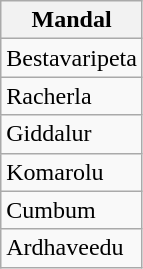<table class="wikitable sortable static-row-numbers static-row-header-hash">
<tr>
<th>Mandal</th>
</tr>
<tr>
<td>Bestavaripeta</td>
</tr>
<tr>
<td>Racherla</td>
</tr>
<tr>
<td>Giddalur</td>
</tr>
<tr>
<td>Komarolu</td>
</tr>
<tr>
<td>Cumbum</td>
</tr>
<tr>
<td>Ardhaveedu</td>
</tr>
</table>
